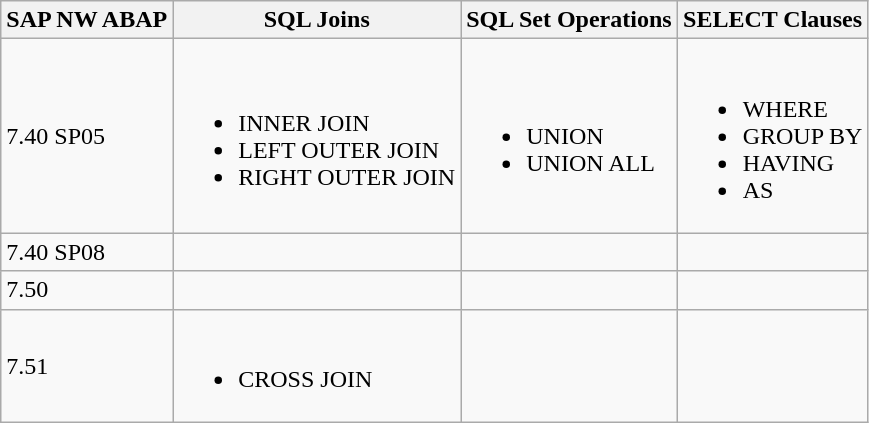<table class="wikitable">
<tr>
<th>SAP NW ABAP</th>
<th>SQL Joins</th>
<th>SQL Set Operations</th>
<th>SELECT Clauses</th>
</tr>
<tr>
<td>7.40 SP05</td>
<td><br><ul><li>INNER JOIN</li><li>LEFT OUTER JOIN</li><li>RIGHT OUTER JOIN</li></ul></td>
<td><br><ul><li>UNION</li><li>UNION ALL</li></ul></td>
<td><br><ul><li>WHERE</li><li>GROUP BY</li><li>HAVING</li><li>AS</li></ul></td>
</tr>
<tr>
<td>7.40 SP08</td>
<td></td>
<td></td>
<td></td>
</tr>
<tr>
<td>7.50</td>
<td></td>
<td></td>
<td></td>
</tr>
<tr>
<td>7.51</td>
<td><br><ul><li>CROSS JOIN</li></ul></td>
<td></td>
<td></td>
</tr>
</table>
